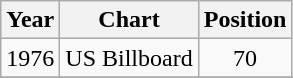<table class="wikitable">
<tr>
<th>Year</th>
<th>Chart</th>
<th>Position</th>
</tr>
<tr>
<td>1976</td>
<td>US Billboard</td>
<td align="center">70</td>
</tr>
<tr>
</tr>
</table>
